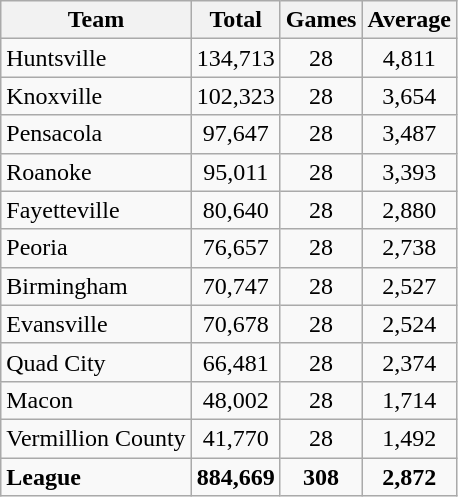<table class="wikitable">
<tr>
<th>Team</th>
<th>Total</th>
<th>Games</th>
<th>Average</th>
</tr>
<tr align=center>
<td align=left>Huntsville</td>
<td>134,713</td>
<td>28</td>
<td>4,811</td>
</tr>
<tr align=center>
<td align=left>Knoxville</td>
<td>102,323</td>
<td>28</td>
<td>3,654</td>
</tr>
<tr align=center>
<td align=left>Pensacola</td>
<td>97,647</td>
<td>28</td>
<td>3,487</td>
</tr>
<tr align=center>
<td align=left>Roanoke</td>
<td>95,011</td>
<td>28</td>
<td>3,393</td>
</tr>
<tr align=center>
<td align=left>Fayetteville</td>
<td>80,640</td>
<td>28</td>
<td>2,880</td>
</tr>
<tr align=center>
<td align=left>Peoria</td>
<td>76,657</td>
<td>28</td>
<td>2,738</td>
</tr>
<tr align=center>
<td align=left>Birmingham</td>
<td>70,747</td>
<td>28</td>
<td>2,527</td>
</tr>
<tr align=center>
<td align=left>Evansville</td>
<td>70,678</td>
<td>28</td>
<td>2,524</td>
</tr>
<tr align=center>
<td align=left>Quad City</td>
<td>66,481</td>
<td>28</td>
<td>2,374</td>
</tr>
<tr align=center>
<td align=left>Macon</td>
<td>48,002</td>
<td>28</td>
<td>1,714</td>
</tr>
<tr align=center>
<td align=left>Vermillion County</td>
<td>41,770</td>
<td>28</td>
<td>1,492</td>
</tr>
<tr align=center>
<td align=left><strong>League</strong></td>
<td><strong>884,669</strong></td>
<td><strong>308</strong></td>
<td><strong>2,872</strong></td>
</tr>
</table>
